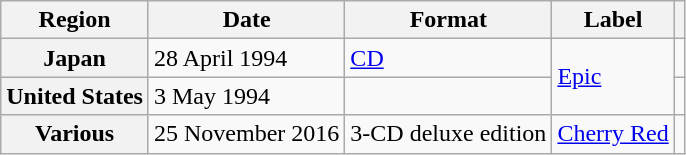<table class="wikitable plainrowheaders">
<tr>
<th scope="col">Region</th>
<th scope="col">Date</th>
<th scope="col">Format</th>
<th scope="col">Label</th>
<th scope="col"></th>
</tr>
<tr>
<th scope="row">Japan</th>
<td>28 April 1994</td>
<td><a href='#'>CD</a></td>
<td rowspan="2"><a href='#'>Epic</a></td>
<td align="center"></td>
</tr>
<tr>
<th scope="row">United States</th>
<td>3 May 1994</td>
<td></td>
<td align="center"></td>
</tr>
<tr>
<th scope="row">Various</th>
<td>25 November 2016</td>
<td>3-CD deluxe edition</td>
<td><a href='#'>Cherry Red</a></td>
<td align="center"></td>
</tr>
</table>
